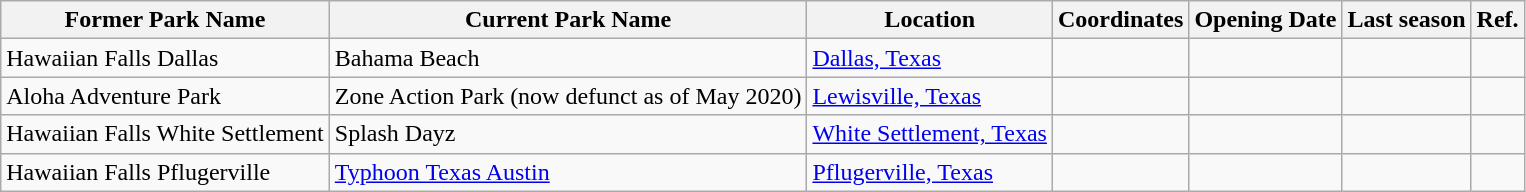<table class="wikitable sortable">
<tr>
<th>Former Park Name</th>
<th>Current Park Name</th>
<th>Location</th>
<th>Coordinates</th>
<th>Opening Date</th>
<th>Last season</th>
<th class="unsortable">Ref.</th>
</tr>
<tr>
<td>Hawaiian Falls Dallas</td>
<td>Bahama Beach</td>
<td><a href='#'>Dallas, Texas</a></td>
<td></td>
<td></td>
<td></td>
<td></td>
</tr>
<tr>
<td>Aloha Adventure Park</td>
<td>Zone Action Park (now defunct as of May 2020)</td>
<td><a href='#'>Lewisville, Texas</a></td>
<td></td>
<td></td>
<td></td>
<td></td>
</tr>
<tr>
<td>Hawaiian Falls White Settlement</td>
<td>Splash Dayz</td>
<td><a href='#'>White Settlement, Texas</a></td>
<td></td>
<td></td>
<td></td>
<td></td>
</tr>
<tr>
<td>Hawaiian Falls Pflugerville</td>
<td><a href='#'>Typhoon Texas Austin</a></td>
<td><a href='#'>Pflugerville, Texas</a></td>
<td></td>
<td></td>
<td></td>
<td></td>
</tr>
</table>
